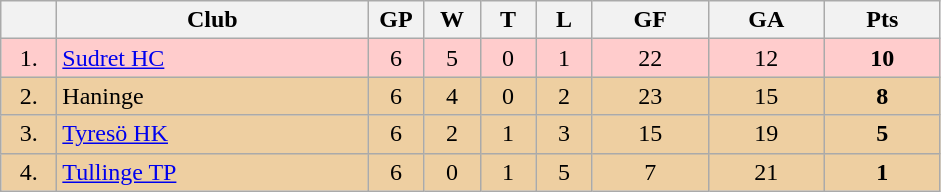<table class="wikitable">
<tr>
<th width="30"></th>
<th width="200">Club</th>
<th width="30">GP</th>
<th width="30">W</th>
<th width="30">T</th>
<th width="30">L</th>
<th width="70">GF</th>
<th width="70">GA</th>
<th width="70">Pts</th>
</tr>
<tr bgcolor="#FFCCCC" align="center">
<td>1.</td>
<td align="left"><a href='#'>Sudret HC</a></td>
<td>6</td>
<td>5</td>
<td>0</td>
<td>1</td>
<td>22</td>
<td>12</td>
<td><strong>10</strong></td>
</tr>
<tr bgcolor="#EECFA1" align="center">
<td>2.</td>
<td align="left">Haninge</td>
<td>6</td>
<td>4</td>
<td>0</td>
<td>2</td>
<td>23</td>
<td>15</td>
<td><strong>8</strong></td>
</tr>
<tr bgcolor="#EECFA1" align="center">
<td>3.</td>
<td align="left"><a href='#'>Tyresö HK</a></td>
<td>6</td>
<td>2</td>
<td>1</td>
<td>3</td>
<td>15</td>
<td>19</td>
<td><strong>5</strong></td>
</tr>
<tr bgcolor="#EECFA1" align="center">
<td>4.</td>
<td align="left"><a href='#'>Tullinge TP</a></td>
<td>6</td>
<td>0</td>
<td>1</td>
<td>5</td>
<td>7</td>
<td>21</td>
<td><strong>1</strong></td>
</tr>
</table>
